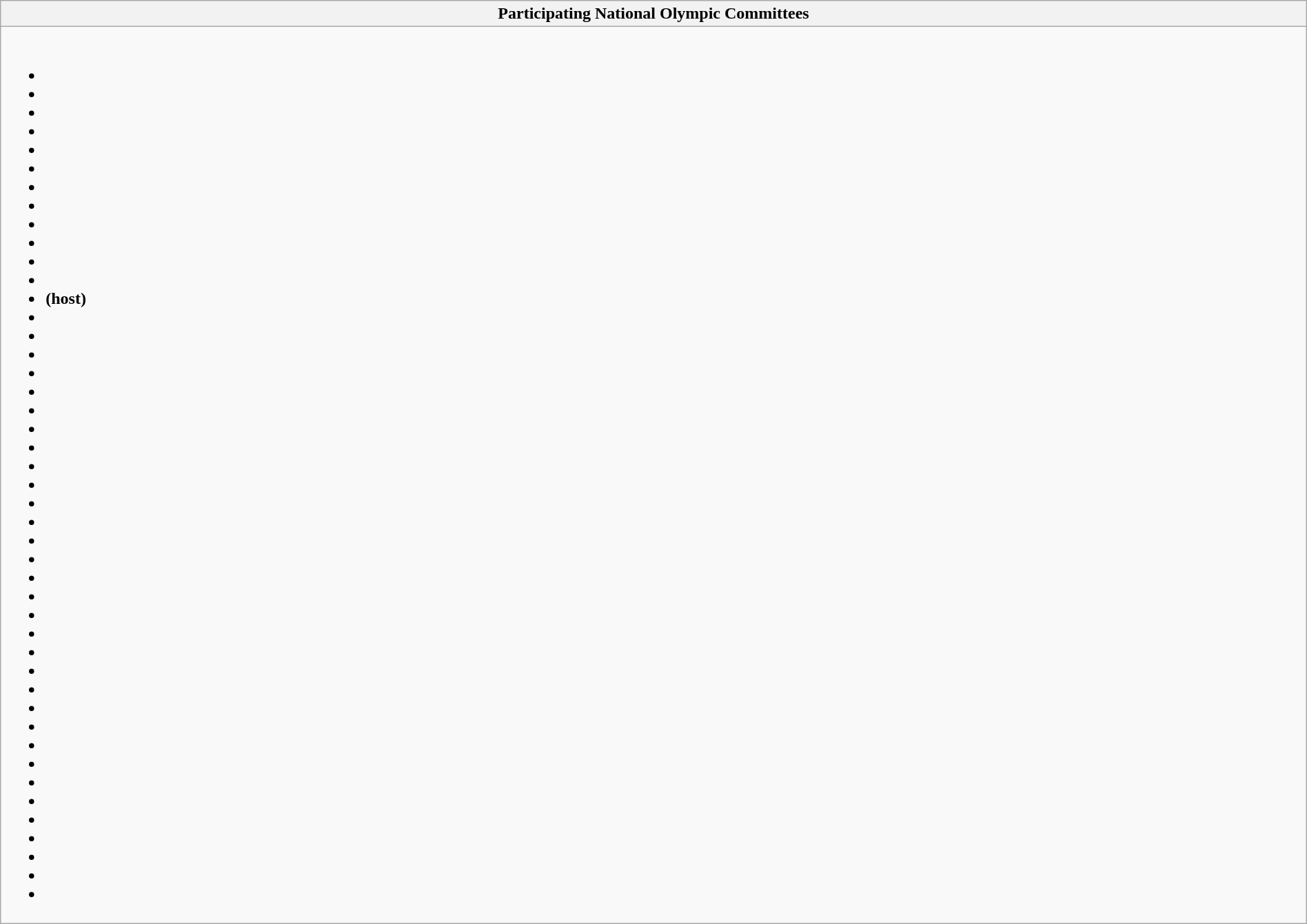<table class="wikitable collapsible" style="width:100%;">
<tr>
<th>Participating National Olympic Committees</th>
</tr>
<tr>
<td><br><ul><li></li><li></li><li></li><li></li><li></li><li></li><li></li><li></li><li></li><li></li><li></li><li></li><li> <strong>(host)</strong></li><li></li><li></li><li></li><li></li><li></li><li></li><li></li><li></li><li></li><li></li><li></li><li></li><li></li><li></li><li></li><li></li><li></li><li></li><li></li><li></li><li></li><li></li><li></li><li></li><li></li><li></li><li></li><li></li><li></li><li></li><li></li><li></li></ul></td>
</tr>
</table>
